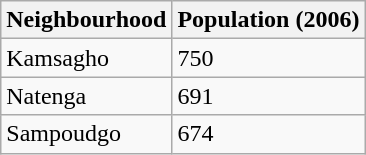<table class="wikitable">
<tr>
<th>Neighbourhood</th>
<th>Population (2006)</th>
</tr>
<tr>
<td>Kamsagho</td>
<td>750</td>
</tr>
<tr>
<td>Natenga</td>
<td>691</td>
</tr>
<tr>
<td>Sampoudgo</td>
<td>674</td>
</tr>
</table>
